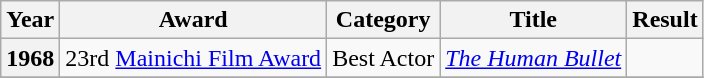<table class="wikitable plainrowheaders sortable" style="font-size:100%">
<tr>
<th scope="col">Year</th>
<th scope="col">Award</th>
<th scope="col">Category</th>
<th scope="col">Title</th>
<th scope="col">Result</th>
</tr>
<tr>
<th scope="row">1968</th>
<td>23rd <a href='#'>Mainichi Film Award</a></td>
<td>Best Actor</td>
<td><em><a href='#'>The Human Bullet</a></em></td>
<td></td>
</tr>
<tr>
</tr>
</table>
